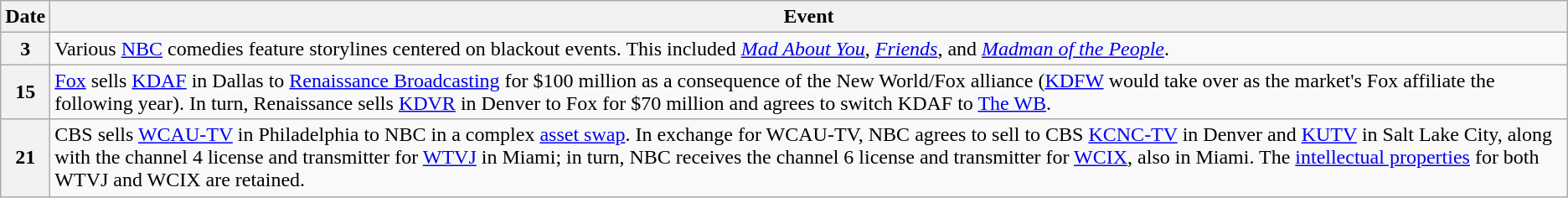<table class="wikitable">
<tr>
<th>Date</th>
<th>Event</th>
</tr>
<tr>
<th>3</th>
<td>Various <a href='#'>NBC</a> comedies feature storylines centered on blackout events. This included <em><a href='#'>Mad About You</a></em>, <em><a href='#'>Friends</a></em>, and <em><a href='#'>Madman of the People</a></em>.</td>
</tr>
<tr>
<th>15</th>
<td><a href='#'>Fox</a> sells <a href='#'>KDAF</a> in Dallas to <a href='#'>Renaissance Broadcasting</a> for $100 million as a consequence of the New World/Fox alliance (<a href='#'>KDFW</a> would take over as the market's Fox affiliate the following year). In turn, Renaissance sells <a href='#'>KDVR</a> in Denver to Fox for $70 million and agrees to switch KDAF to <a href='#'>The WB</a>.</td>
</tr>
<tr>
<th>21</th>
<td>CBS sells <a href='#'>WCAU-TV</a> in Philadelphia to NBC in a complex <a href='#'>asset swap</a>. In exchange for WCAU-TV, NBC agrees to sell to CBS <a href='#'>KCNC-TV</a> in Denver and <a href='#'>KUTV</a> in Salt Lake City, along with the channel 4 license and transmitter for <a href='#'>WTVJ</a> in Miami; in turn, NBC receives the channel 6 license and transmitter for <a href='#'>WCIX</a>, also in Miami. The <a href='#'>intellectual properties</a> for both WTVJ and WCIX are retained.</td>
</tr>
</table>
